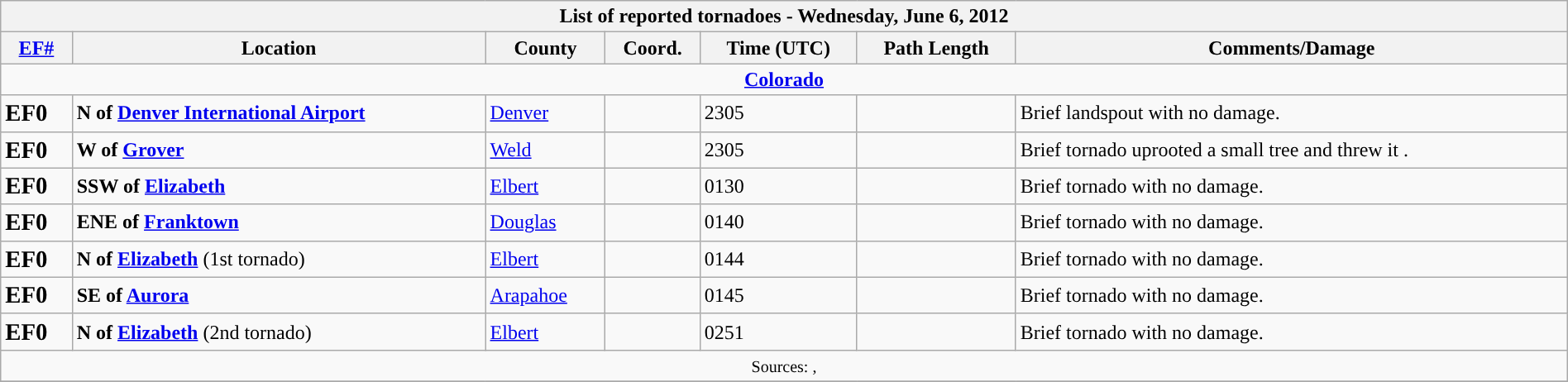<table class="wikitable collapsible" width="100%">
<tr>
<th colspan="7">List of reported tornadoes - Wednesday, June 6, 2012</th>
</tr>
<tr>
<th><a href='#'>EF#</a></th>
<th>Location</th>
<th>County</th>
<th>Coord.</th>
<th>Time (UTC)</th>
<th>Path Length</th>
<th>Comments/Damage</th>
</tr>
<tr>
<td colspan="7" align=center><strong><a href='#'>Colorado</a></strong></td>
</tr>
<tr>
<td><big><strong>EF0</strong></big></td>
<td><strong>N of <a href='#'>Denver International Airport</a></strong></td>
<td><a href='#'>Denver</a></td>
<td></td>
<td>2305</td>
<td></td>
<td>Brief landspout with no damage.</td>
</tr>
<tr>
<td><big><strong>EF0</strong></big></td>
<td><strong>W of <a href='#'>Grover</a></strong></td>
<td><a href='#'>Weld</a></td>
<td></td>
<td>2305</td>
<td></td>
<td>Brief tornado uprooted a small tree and threw it .</td>
</tr>
<tr>
<td><big><strong>EF0</strong></big></td>
<td><strong>SSW of <a href='#'>Elizabeth</a></strong></td>
<td><a href='#'>Elbert</a></td>
<td></td>
<td>0130</td>
<td></td>
<td>Brief tornado with no damage.</td>
</tr>
<tr>
<td><big><strong>EF0</strong></big></td>
<td><strong>ENE of <a href='#'>Franktown</a></strong></td>
<td><a href='#'>Douglas</a></td>
<td></td>
<td>0140</td>
<td></td>
<td>Brief tornado with no damage.</td>
</tr>
<tr>
<td><big><strong>EF0</strong></big></td>
<td><strong>N of <a href='#'>Elizabeth</a></strong> (1st tornado)</td>
<td><a href='#'>Elbert</a></td>
<td></td>
<td>0144</td>
<td></td>
<td>Brief tornado with no damage.</td>
</tr>
<tr>
<td><big><strong>EF0</strong></big></td>
<td><strong>SE of <a href='#'>Aurora</a></strong></td>
<td><a href='#'>Arapahoe</a></td>
<td></td>
<td>0145</td>
<td></td>
<td>Brief tornado with no damage.</td>
</tr>
<tr>
<td><big><strong>EF0</strong></big></td>
<td><strong>N of <a href='#'>Elizabeth</a></strong> (2nd tornado)</td>
<td><a href='#'>Elbert</a></td>
<td></td>
<td>0251</td>
<td></td>
<td>Brief tornado with no damage.</td>
</tr>
<tr>
<td colspan="7" align=center><small>Sources: , </small></td>
</tr>
<tr>
</tr>
</table>
